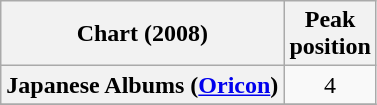<table class="wikitable plainrowheaders">
<tr>
<th>Chart (2008)</th>
<th>Peak<br>position</th>
</tr>
<tr>
<th scope="row">Japanese Albums (<a href='#'>Oricon</a>)</th>
<td style="text-align:center;">4</td>
</tr>
<tr>
</tr>
</table>
